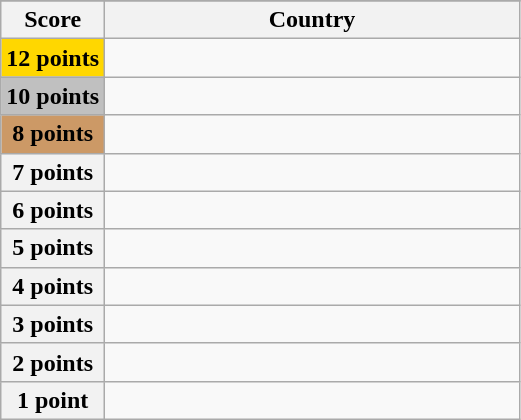<table class="wikitable">
<tr>
</tr>
<tr>
<th scope="col" width="20%">Score</th>
<th scope="col">Country</th>
</tr>
<tr>
<th scope="row" style="background:gold">12 points</th>
<td></td>
</tr>
<tr>
<th scope="row" style="background:silver">10 points</th>
<td></td>
</tr>
<tr>
<th scope="row" style="background:#CC9966">8 points</th>
<td></td>
</tr>
<tr>
<th scope="row">7 points</th>
<td></td>
</tr>
<tr>
<th scope="row">6 points</th>
<td></td>
</tr>
<tr>
<th scope="row">5 points</th>
<td></td>
</tr>
<tr>
<th scope="row">4 points</th>
<td></td>
</tr>
<tr>
<th scope="row">3 points</th>
<td></td>
</tr>
<tr>
<th scope="row">2 points</th>
<td></td>
</tr>
<tr>
<th scope="row">1 point</th>
<td></td>
</tr>
</table>
